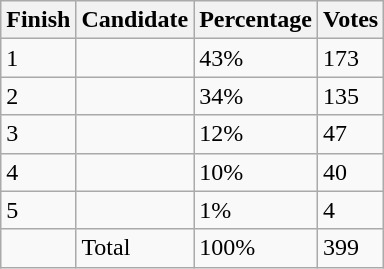<table class="wikitable sortable">
<tr>
<th>Finish</th>
<th>Candidate</th>
<th>Percentage</th>
<th>Votes</th>
</tr>
<tr>
<td>1</td>
<td></td>
<td>43%</td>
<td>173</td>
</tr>
<tr>
<td>2</td>
<td></td>
<td>34%</td>
<td>135</td>
</tr>
<tr>
<td>3</td>
<td></td>
<td>12%</td>
<td>47</td>
</tr>
<tr>
<td>4</td>
<td></td>
<td>10%</td>
<td>40</td>
</tr>
<tr>
<td>5</td>
<td></td>
<td>1%</td>
<td>4</td>
</tr>
<tr>
<td></td>
<td>Total</td>
<td>100%</td>
<td>399</td>
</tr>
</table>
